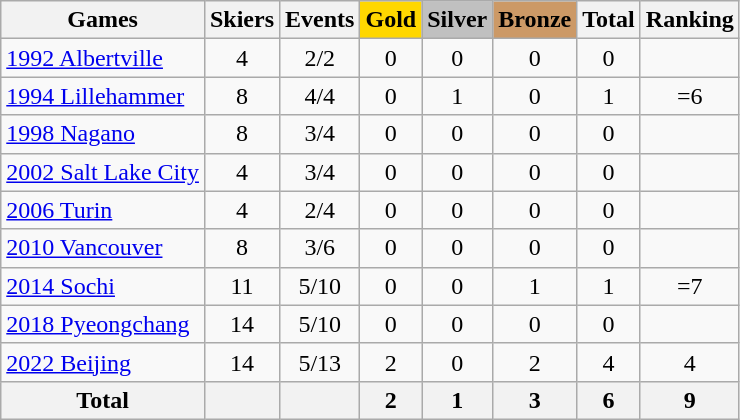<table class="wikitable sortable" style="text-align:center">
<tr>
<th>Games</th>
<th>Skiers</th>
<th>Events</th>
<th style="background-color:gold;">Gold</th>
<th style="background-color:silver;">Silver</th>
<th style="background-color:#c96;">Bronze</th>
<th>Total</th>
<th>Ranking</th>
</tr>
<tr>
<td align=left><a href='#'>1992 Albertville</a></td>
<td>4</td>
<td>2/2</td>
<td>0</td>
<td>0</td>
<td>0</td>
<td>0</td>
<td></td>
</tr>
<tr>
<td align=left><a href='#'>1994 Lillehammer</a></td>
<td>8</td>
<td>4/4</td>
<td>0</td>
<td>1</td>
<td>0</td>
<td>1</td>
<td>=6</td>
</tr>
<tr>
<td align=left><a href='#'>1998 Nagano</a></td>
<td>8</td>
<td>3/4</td>
<td>0</td>
<td>0</td>
<td>0</td>
<td>0</td>
<td></td>
</tr>
<tr>
<td align=left><a href='#'>2002 Salt Lake City</a></td>
<td>4</td>
<td>3/4</td>
<td>0</td>
<td>0</td>
<td>0</td>
<td>0</td>
<td></td>
</tr>
<tr>
<td align=left><a href='#'>2006 Turin</a></td>
<td>4</td>
<td>2/4</td>
<td>0</td>
<td>0</td>
<td>0</td>
<td>0</td>
<td></td>
</tr>
<tr>
<td align=left><a href='#'>2010 Vancouver</a></td>
<td>8</td>
<td>3/6</td>
<td>0</td>
<td>0</td>
<td>0</td>
<td>0</td>
<td></td>
</tr>
<tr>
<td align=left><a href='#'>2014 Sochi</a></td>
<td>11</td>
<td>5/10</td>
<td>0</td>
<td>0</td>
<td>1</td>
<td>1</td>
<td>=7</td>
</tr>
<tr>
<td align=left><a href='#'>2018 Pyeongchang</a></td>
<td>14</td>
<td>5/10</td>
<td>0</td>
<td>0</td>
<td>0</td>
<td>0</td>
<td></td>
</tr>
<tr>
<td align=left><a href='#'>2022 Beijing</a></td>
<td>14</td>
<td>5/13</td>
<td>2</td>
<td>0</td>
<td>2</td>
<td>4</td>
<td>4</td>
</tr>
<tr>
<th>Total</th>
<th></th>
<th></th>
<th>2</th>
<th>1</th>
<th>3</th>
<th>6</th>
<th>9</th>
</tr>
</table>
